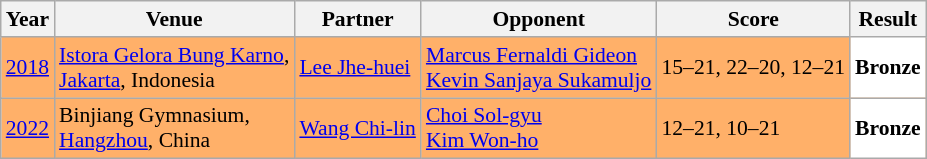<table class="sortable wikitable" style="font-size: 90%;">
<tr>
<th>Year</th>
<th>Venue</th>
<th>Partner</th>
<th>Opponent</th>
<th>Score</th>
<th>Result</th>
</tr>
<tr style="background:#FFB069">
<td align="center"><a href='#'>2018</a></td>
<td align="left"><a href='#'>Istora Gelora Bung Karno</a>,<br><a href='#'>Jakarta</a>, Indonesia</td>
<td align="left"> <a href='#'>Lee Jhe-huei</a></td>
<td align="left"> <a href='#'>Marcus Fernaldi Gideon</a> <br>  <a href='#'>Kevin Sanjaya Sukamuljo</a></td>
<td align="left">15–21, 22–20, 12–21</td>
<td style="text-align:left; background:white"> <strong>Bronze</strong></td>
</tr>
<tr style="background:#FFB069">
<td align="center"><a href='#'>2022</a></td>
<td align="left">Binjiang Gymnasium,<br><a href='#'>Hangzhou</a>, China</td>
<td align="left"> <a href='#'>Wang Chi-lin</a></td>
<td align="left"> <a href='#'>Choi Sol-gyu</a><br>  <a href='#'>Kim Won-ho</a></td>
<td align="left">12–21, 10–21</td>
<td style="text-align:left; background:white"> <strong>Bronze</strong></td>
</tr>
</table>
